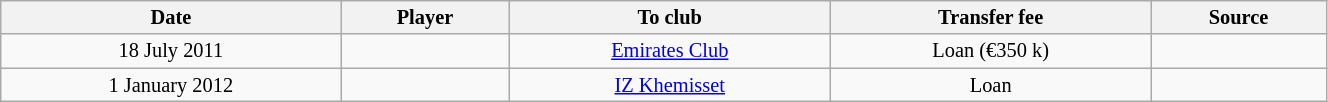<table class="wikitable sortable" style="width:70%; text-align:center; font-size:85%; text-align:centre;">
<tr>
<th>Date</th>
<th>Player</th>
<th>To club</th>
<th>Transfer fee</th>
<th>Source</th>
</tr>
<tr>
<td>18 July 2011</td>
<td></td>
<td> <a href='#'>Emirates Club</a></td>
<td>Loan (€350 k)</td>
<td></td>
</tr>
<tr>
<td>1 January 2012</td>
<td></td>
<td><a href='#'>IZ Khemisset</a></td>
<td>Loan</td>
<td></td>
</tr>
</table>
